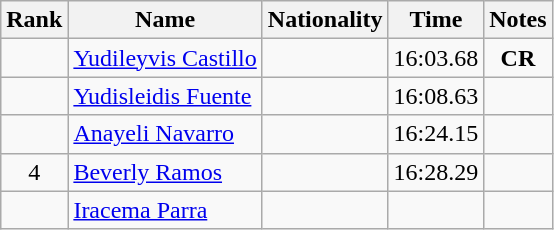<table class="wikitable sortable" style="text-align:center">
<tr>
<th>Rank</th>
<th>Name</th>
<th>Nationality</th>
<th>Time</th>
<th>Notes</th>
</tr>
<tr>
<td></td>
<td align=left><a href='#'>Yudileyvis Castillo</a></td>
<td align=left></td>
<td>16:03.68</td>
<td><strong>CR</strong></td>
</tr>
<tr>
<td></td>
<td align=left><a href='#'>Yudisleidis Fuente</a></td>
<td align=left></td>
<td>16:08.63</td>
<td></td>
</tr>
<tr>
<td></td>
<td align=left><a href='#'>Anayeli Navarro</a></td>
<td align=left></td>
<td>16:24.15</td>
<td></td>
</tr>
<tr>
<td>4</td>
<td align=left><a href='#'>Beverly Ramos</a></td>
<td align=left></td>
<td>16:28.29</td>
<td></td>
</tr>
<tr>
<td></td>
<td align=left><a href='#'>Iracema Parra</a></td>
<td align=left></td>
<td></td>
<td></td>
</tr>
</table>
